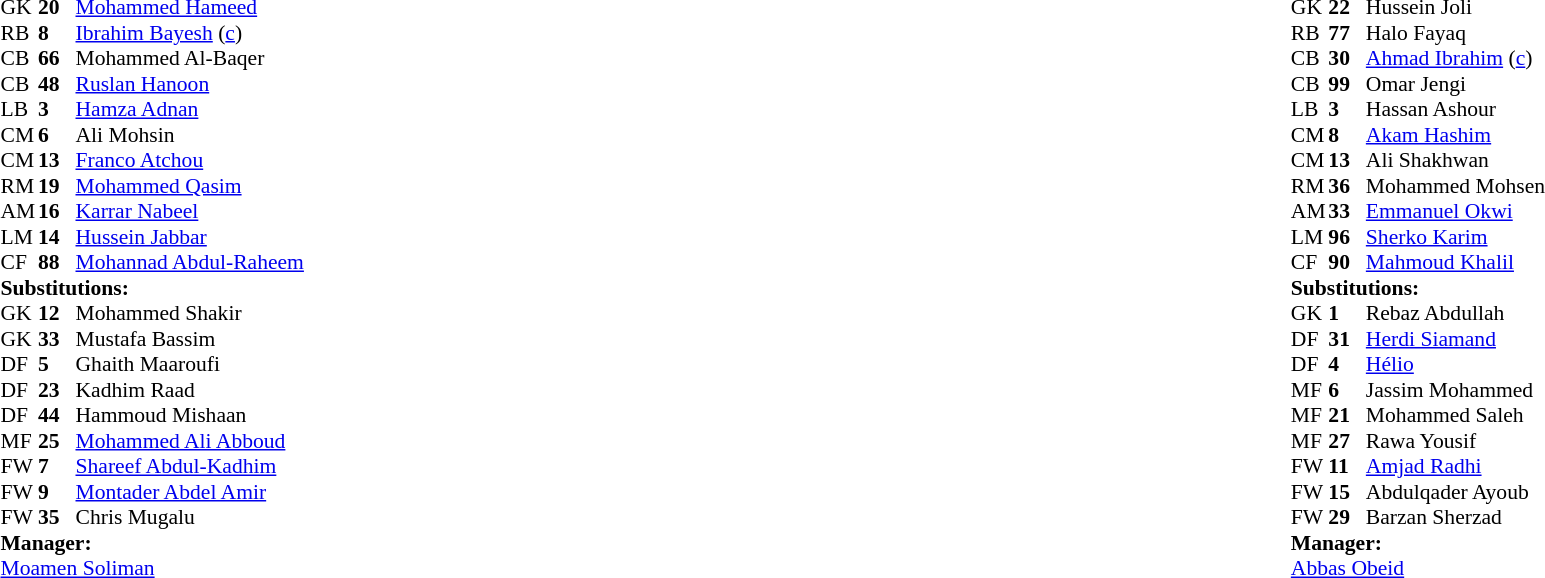<table style="width:100%">
<tr>
<td style="vertical-align:top; width:40%"><br><table style="font-size: 90%" cellspacing="0" cellpadding="0">
<tr>
<th width=25></th>
<th width=25></th>
</tr>
<tr>
<td>GK</td>
<td><strong>20</strong></td>
<td> <a href='#'>Mohammed Hameed</a></td>
</tr>
<tr>
<td>RB</td>
<td><strong>8</strong></td>
<td> <a href='#'>Ibrahim Bayesh</a> (<a href='#'>c</a>)</td>
</tr>
<tr>
<td>CB</td>
<td><strong>66</strong></td>
<td> Mohammed Al-Baqer</td>
</tr>
<tr>
<td>CB</td>
<td><strong>48</strong></td>
<td> <a href='#'>Ruslan Hanoon</a></td>
</tr>
<tr>
<td>LB</td>
<td><strong>3</strong></td>
<td> <a href='#'>Hamza Adnan</a></td>
</tr>
<tr>
<td>CM</td>
<td><strong>6</strong></td>
<td> Ali Mohsin</td>
</tr>
<tr>
<td>CM</td>
<td><strong>13</strong></td>
<td> <a href='#'>Franco Atchou</a></td>
</tr>
<tr>
<td>RM</td>
<td><strong>19</strong></td>
<td> <a href='#'>Mohammed Qasim</a></td>
<td></td>
<td></td>
</tr>
<tr>
<td>AM</td>
<td><strong>16</strong></td>
<td> <a href='#'>Karrar Nabeel</a></td>
<td></td>
<td></td>
</tr>
<tr>
<td>LM</td>
<td><strong>14</strong></td>
<td> <a href='#'>Hussein Jabbar</a></td>
<td></td>
<td></td>
</tr>
<tr>
<td>CF</td>
<td><strong>88</strong></td>
<td> <a href='#'>Mohannad Abdul-Raheem</a></td>
<td></td>
<td></td>
</tr>
<tr>
<td colspan=3><strong>Substitutions:</strong></td>
</tr>
<tr>
<td>GK</td>
<td><strong>12</strong></td>
<td> Mohammed Shakir</td>
</tr>
<tr>
<td>GK</td>
<td><strong>33</strong></td>
<td> Mustafa Bassim</td>
</tr>
<tr>
<td>DF</td>
<td><strong>5</strong></td>
<td> Ghaith Maaroufi</td>
<td></td>
<td></td>
</tr>
<tr>
<td>DF</td>
<td><strong>23</strong></td>
<td> Kadhim Raad</td>
</tr>
<tr>
<td>DF</td>
<td><strong>44</strong></td>
<td> Hammoud Mishaan</td>
</tr>
<tr>
<td>MF</td>
<td><strong>25</strong></td>
<td> <a href='#'>Mohammed Ali Abboud</a></td>
<td></td>
<td></td>
</tr>
<tr>
<td>FW</td>
<td><strong>7</strong></td>
<td> <a href='#'>Shareef Abdul-Kadhim</a></td>
<td></td>
<td></td>
</tr>
<tr>
<td>FW</td>
<td><strong>9</strong></td>
<td> <a href='#'>Montader Abdel Amir</a></td>
</tr>
<tr>
<td>FW</td>
<td><strong>35</strong></td>
<td> Chris Mugalu</td>
<td></td>
<td></td>
</tr>
<tr>
<td colspan=3><strong>Manager:</strong></td>
</tr>
<tr>
<td colspan=4> <a href='#'>Moamen Soliman</a></td>
</tr>
</table>
</td>
<td valign="top"></td>
<td style="vertical-align:top; width:50%"><br><table cellspacing="0" cellpadding="0" style="font-size:90%; margin:auto">
<tr>
<th width=25></th>
<th width=25></th>
</tr>
<tr>
<td>GK</td>
<td><strong>22</strong></td>
<td> Hussein Joli</td>
</tr>
<tr>
<td>RB</td>
<td><strong>77</strong></td>
<td> Halo Fayaq</td>
</tr>
<tr>
<td>CB</td>
<td><strong>30</strong></td>
<td> <a href='#'>Ahmad Ibrahim</a> (<a href='#'>c</a>)</td>
<td></td>
</tr>
<tr>
<td>CB</td>
<td><strong>99</strong></td>
<td> Omar Jengi</td>
<td></td>
<td></td>
</tr>
<tr>
<td>LB</td>
<td><strong>3</strong></td>
<td> Hassan Ashour</td>
</tr>
<tr>
<td>CM</td>
<td><strong>8</strong></td>
<td> <a href='#'>Akam Hashim</a></td>
<td></td>
</tr>
<tr>
<td>CM</td>
<td><strong>13</strong></td>
<td> Ali Shakhwan</td>
</tr>
<tr>
<td>RM</td>
<td><strong>36</strong></td>
<td> Mohammed Mohsen</td>
<td></td>
<td></td>
</tr>
<tr>
<td>AM</td>
<td><strong>33</strong></td>
<td> <a href='#'>Emmanuel Okwi</a></td>
<td></td>
<td></td>
</tr>
<tr>
<td>LM</td>
<td><strong>96</strong></td>
<td> <a href='#'>Sherko Karim</a></td>
</tr>
<tr>
<td>CF</td>
<td><strong>90</strong></td>
<td> <a href='#'>Mahmoud Khalil</a></td>
<td></td>
<td></td>
</tr>
<tr>
<td colspan=3><strong>Substitutions:</strong></td>
</tr>
<tr>
<td>GK</td>
<td><strong>1</strong></td>
<td> Rebaz Abdullah</td>
</tr>
<tr>
<td>DF</td>
<td><strong>31</strong></td>
<td> <a href='#'>Herdi Siamand</a></td>
</tr>
<tr>
<td>DF</td>
<td><strong>4</strong></td>
<td> <a href='#'>Hélio</a></td>
</tr>
<tr>
<td>MF</td>
<td><strong>6</strong></td>
<td> Jassim Mohammed</td>
<td></td>
<td></td>
</tr>
<tr>
<td>MF</td>
<td><strong>21</strong></td>
<td> Mohammed Saleh</td>
</tr>
<tr>
<td>MF</td>
<td><strong>27</strong></td>
<td> Rawa Yousif</td>
<td></td>
<td></td>
</tr>
<tr>
<td>FW</td>
<td><strong>11</strong></td>
<td> <a href='#'>Amjad Radhi</a></td>
<td></td>
<td></td>
</tr>
<tr>
<td>FW</td>
<td><strong>15</strong></td>
<td> Abdulqader Ayoub</td>
<td></td>
<td></td>
</tr>
<tr>
<td>FW</td>
<td><strong>29</strong></td>
<td> Barzan Sherzad</td>
</tr>
<tr>
<td colspan=3><strong>Manager:</strong></td>
</tr>
<tr>
<td colspan=3> <a href='#'>Abbas Obeid</a></td>
</tr>
</table>
</td>
</tr>
</table>
